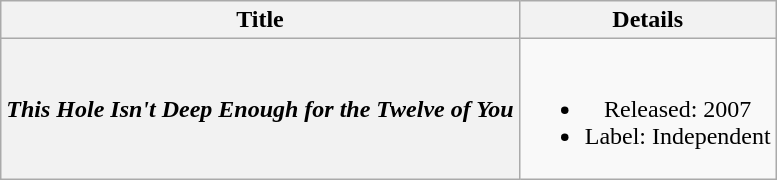<table class="wikitable plainrowheaders" style="text-align:center;">
<tr>
<th>Title</th>
<th>Details</th>
</tr>
<tr>
<th scope="row"><em>This Hole Isn't Deep Enough for the Twelve of You</em></th>
<td><br><ul><li>Released: 2007</li><li>Label: Independent</li></ul></td>
</tr>
</table>
